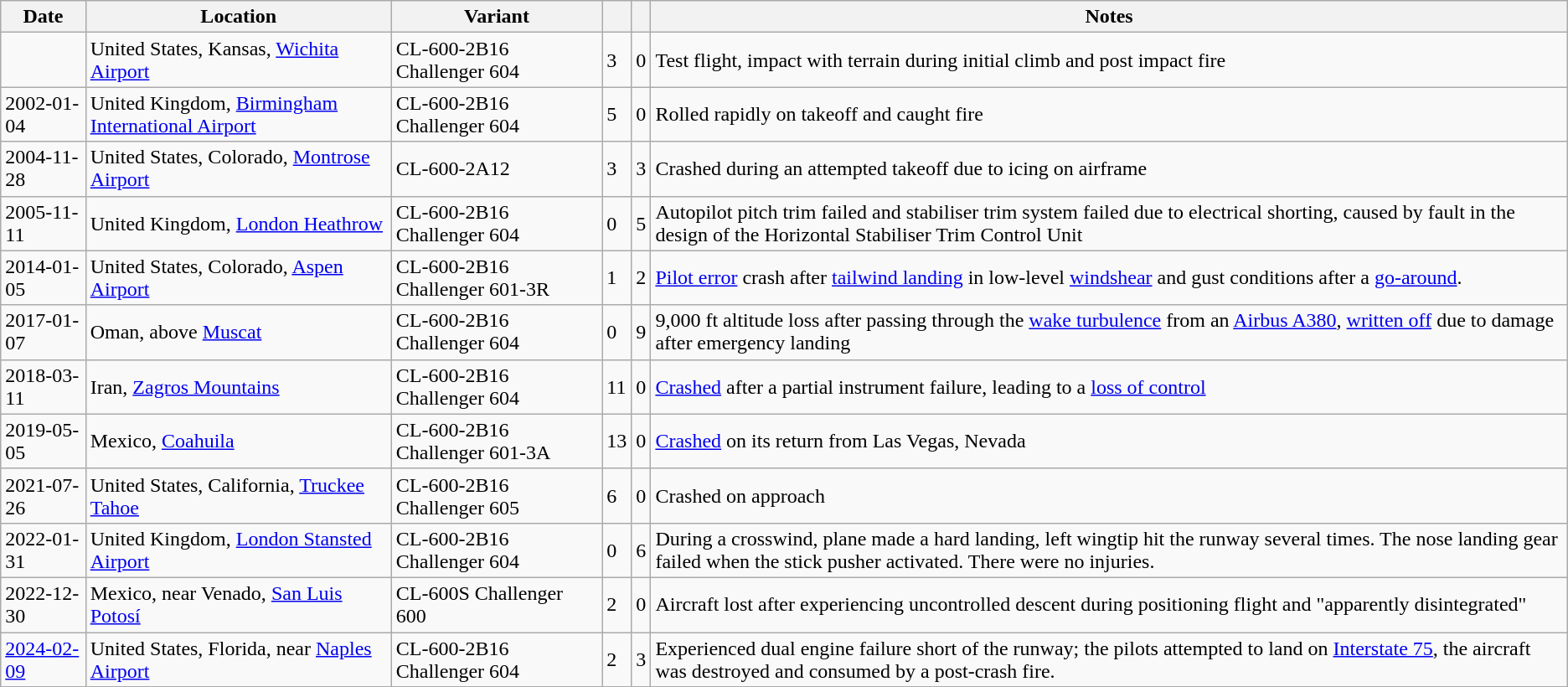<table class="wikitable sortable">
<tr>
<th>Date</th>
<th>Location</th>
<th>Variant</th>
<th></th>
<th></th>
<th>Notes</th>
</tr>
<tr>
<td></td>
<td>United States, Kansas, <a href='#'>Wichita Airport</a></td>
<td>CL-600-2B16 Challenger 604</td>
<td>3</td>
<td>0</td>
<td>Test flight, impact with terrain during initial climb and post impact fire</td>
</tr>
<tr>
<td>2002-01-04</td>
<td>United Kingdom, <a href='#'>Birmingham International Airport</a></td>
<td>CL-600-2B16 Challenger 604</td>
<td>5</td>
<td>0</td>
<td>Rolled rapidly on takeoff and caught fire</td>
</tr>
<tr>
<td>2004-11-28</td>
<td>United States, Colorado, <a href='#'>Montrose Airport</a></td>
<td>CL-600-2A12</td>
<td>3</td>
<td>3</td>
<td>Crashed during an attempted takeoff due to icing on airframe</td>
</tr>
<tr>
<td>2005-11-11</td>
<td>United Kingdom, <a href='#'>London Heathrow</a></td>
<td>CL-600-2B16 Challenger 604</td>
<td>0</td>
<td>5</td>
<td>Autopilot pitch trim failed and stabiliser trim system failed due to electrical shorting, caused by fault in the design of the Horizontal Stabiliser Trim Control Unit</td>
</tr>
<tr>
<td>2014-01-05</td>
<td>United States, Colorado, <a href='#'>Aspen Airport</a></td>
<td>CL-600-2B16 Challenger 601-3R</td>
<td>1</td>
<td>2</td>
<td><a href='#'>Pilot error</a> crash after <a href='#'>tailwind landing</a> in low-level <a href='#'>windshear</a> and gust conditions after a <a href='#'>go-around</a>.</td>
</tr>
<tr>
<td>2017-01-07</td>
<td>Oman, above <a href='#'>Muscat</a></td>
<td>CL-600-2B16 Challenger 604</td>
<td>0</td>
<td>9</td>
<td>9,000 ft altitude loss after passing through the <a href='#'>wake turbulence</a> from an <a href='#'>Airbus A380</a>, <a href='#'>written off</a> due to damage after emergency landing</td>
</tr>
<tr>
<td>2018-03-11</td>
<td>Iran, <a href='#'>Zagros Mountains</a></td>
<td>CL-600-2B16 Challenger 604</td>
<td>11</td>
<td>0</td>
<td><a href='#'>Crashed</a> after a partial instrument failure, leading to a <a href='#'>loss of control</a><br></td>
</tr>
<tr>
<td>2019-05-05</td>
<td>Mexico, <a href='#'>Coahuila</a></td>
<td>CL-600-2B16 Challenger 601-3A</td>
<td>13</td>
<td>0</td>
<td><a href='#'>Crashed</a> on its return from Las Vegas, Nevada<br></td>
</tr>
<tr>
<td>2021-07-26</td>
<td>United States, California, <a href='#'>Truckee Tahoe</a></td>
<td>CL-600-2B16 Challenger 605</td>
<td>6</td>
<td>0</td>
<td>Crashed on approach</td>
</tr>
<tr>
<td>2022-01-31</td>
<td>United Kingdom, <a href='#'>London Stansted Airport</a></td>
<td>CL-600-2B16 Challenger 604</td>
<td>0</td>
<td>6</td>
<td>During a crosswind, plane made a hard landing, left wingtip hit the runway several times. The nose landing gear failed when the stick pusher activated. There were no injuries.</td>
</tr>
<tr>
<td>2022-12-30</td>
<td>Mexico, near Venado, <a href='#'>San Luis Potosí</a></td>
<td>CL-600S Challenger 600</td>
<td>2</td>
<td>0</td>
<td>Aircraft lost after experiencing uncontrolled descent during positioning flight and "apparently disintegrated"</td>
</tr>
<tr>
<td><a href='#'>2024-02-09</a></td>
<td>United States, Florida, near <a href='#'>Naples Airport</a></td>
<td>CL-600-2B16 Challenger 604</td>
<td>2</td>
<td>3</td>
<td>Experienced dual engine failure short of the runway; the pilots attempted to land on <a href='#'>Interstate 75</a>, the aircraft was destroyed and consumed by a post-crash fire.<br></td>
</tr>
</table>
